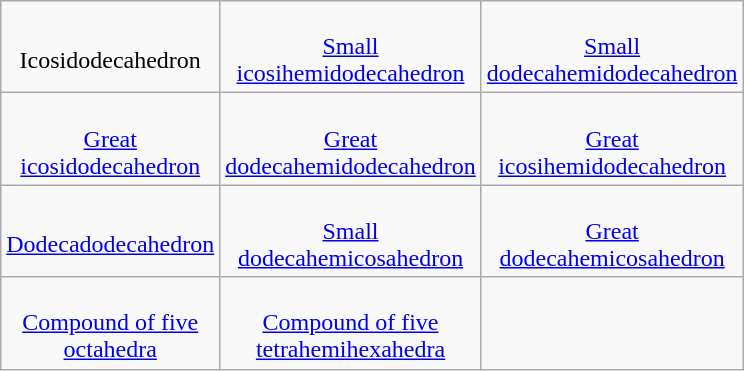<table class="wikitable" width="400" style="vertical-align:top;text-align:center">
<tr>
<td align=center><br>Icosidodecahedron</td>
<td align=center><br><a href='#'>Small icosihemidodecahedron</a></td>
<td align=center><br><a href='#'>Small dodecahemidodecahedron</a></td>
</tr>
<tr>
<td align=center><br><a href='#'>Great icosidodecahedron</a></td>
<td align=center><br><a href='#'>Great dodecahemidodecahedron</a></td>
<td align=center><br><a href='#'>Great icosihemidodecahedron</a></td>
</tr>
<tr>
<td align=center><br><a href='#'>Dodecadodecahedron</a></td>
<td align=center><br><a href='#'>Small dodecahemicosahedron</a></td>
<td align=center><br><a href='#'>Great dodecahemicosahedron</a></td>
</tr>
<tr>
<td align=center><br><a href='#'>Compound of five octahedra</a></td>
<td align=center><br><a href='#'>Compound of five tetrahemihexahedra</a></td>
</tr>
</table>
